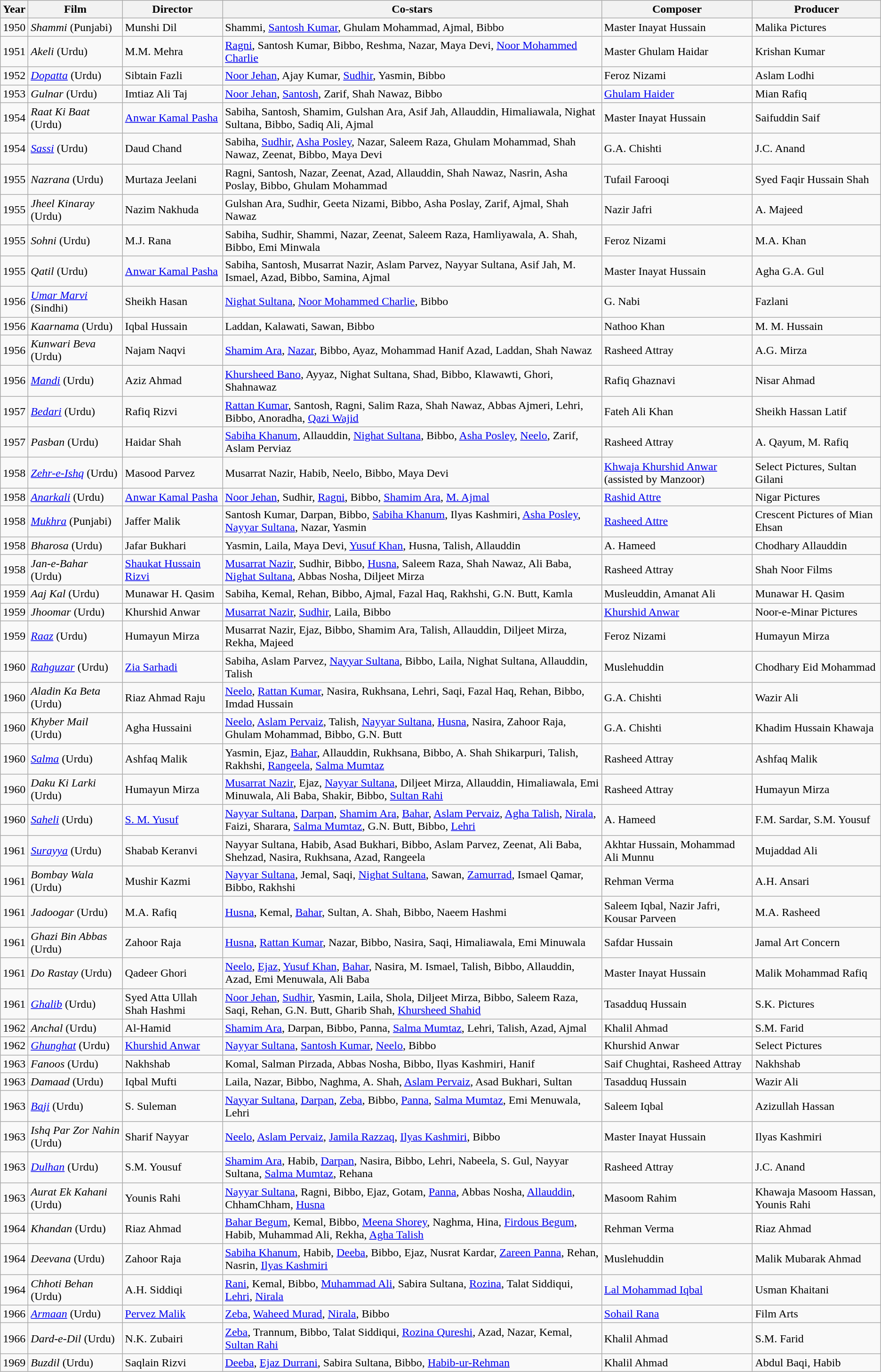<table class="wikitable">
<tr>
<th>Year</th>
<th>Film</th>
<th>Director</th>
<th>Co-stars</th>
<th>Composer</th>
<th>Producer</th>
</tr>
<tr>
<td>1950</td>
<td><em>Shammi</em> (Punjabi)</td>
<td>Munshi Dil</td>
<td>Shammi, <a href='#'>Santosh Kumar</a>, Ghulam Mohammad, Ajmal, Bibbo</td>
<td>Master Inayat Hussain</td>
<td>Malika Pictures</td>
</tr>
<tr>
<td>1951</td>
<td><em>Akeli</em> (Urdu)</td>
<td>M.M. Mehra</td>
<td><a href='#'>Ragni</a>, Santosh Kumar, Bibbo, Reshma, Nazar, Maya Devi, <a href='#'>Noor Mohammed Charlie</a></td>
<td>Master Ghulam Haidar</td>
<td>Krishan Kumar</td>
</tr>
<tr>
<td>1952</td>
<td><em><a href='#'>Dopatta</a></em> (Urdu)</td>
<td>Sibtain Fazli</td>
<td><a href='#'>Noor Jehan</a>, Ajay Kumar, <a href='#'>Sudhir</a>, Yasmin, Bibbo</td>
<td>Feroz Nizami</td>
<td>Aslam Lodhi</td>
</tr>
<tr>
<td>1953</td>
<td><em>Gulnar</em> (Urdu)</td>
<td>Imtiaz Ali Taj</td>
<td><a href='#'>Noor Jehan</a>, <a href='#'>Santosh</a>, Zarif, Shah Nawaz, Bibbo</td>
<td><a href='#'>Ghulam Haider</a></td>
<td>Mian Rafiq</td>
</tr>
<tr>
<td>1954</td>
<td><em>Raat Ki Baat</em> (Urdu)</td>
<td><a href='#'>Anwar Kamal Pasha</a></td>
<td>Sabiha, Santosh, Shamim, Gulshan Ara, Asif Jah, Allauddin, Himaliawala, Nighat Sultana, Bibbo, Sadiq Ali, Ajmal</td>
<td>Master Inayat Hussain</td>
<td>Saifuddin Saif</td>
</tr>
<tr>
<td>1954</td>
<td><em><a href='#'>Sassi</a></em> (Urdu)</td>
<td>Daud Chand</td>
<td>Sabiha, <a href='#'>Sudhir</a>, <a href='#'>Asha Posley</a>, Nazar, Saleem Raza, Ghulam Mohammad, Shah Nawaz, Zeenat, Bibbo, Maya Devi</td>
<td>G.A. Chishti</td>
<td>J.C. Anand</td>
</tr>
<tr>
<td>1955</td>
<td><em>Nazrana</em> (Urdu)</td>
<td>Murtaza Jeelani</td>
<td>Ragni, Santosh, Nazar, Zeenat, Azad, Allauddin, Shah Nawaz, Nasrin, Asha Poslay, Bibbo, Ghulam Mohammad</td>
<td>Tufail Farooqi</td>
<td>Syed Faqir Hussain Shah</td>
</tr>
<tr>
<td>1955</td>
<td><em>Jheel Kinaray</em> (Urdu)</td>
<td>Nazim Nakhuda</td>
<td>Gulshan Ara, Sudhir, Geeta Nizami, Bibbo, Asha Poslay, Zarif, Ajmal, Shah Nawaz</td>
<td>Nazir Jafri</td>
<td>A. Majeed</td>
</tr>
<tr>
<td>1955</td>
<td><em>Sohni</em> (Urdu)</td>
<td>M.J. Rana</td>
<td>Sabiha, Sudhir, Shammi, Nazar, Zeenat, Saleem Raza, Hamliyawala, A. Shah, Bibbo, Emi Minwala</td>
<td>Feroz Nizami</td>
<td>M.A. Khan</td>
</tr>
<tr>
<td>1955</td>
<td><em>Qatil</em> (Urdu)</td>
<td><a href='#'>Anwar Kamal Pasha</a></td>
<td>Sabiha, Santosh, Musarrat Nazir, Aslam Parvez, Nayyar Sultana, Asif Jah, M. Ismael, Azad, Bibbo, Samina, Ajmal</td>
<td>Master Inayat Hussain</td>
<td>Agha G.A. Gul</td>
</tr>
<tr>
<td>1956</td>
<td><em><a href='#'>Umar Marvi</a></em> (Sindhi)</td>
<td>Sheikh Hasan</td>
<td><a href='#'>Nighat Sultana</a>, <a href='#'>Noor Mohammed Charlie</a>, Bibbo</td>
<td>G. Nabi</td>
<td>Fazlani</td>
</tr>
<tr>
<td>1956</td>
<td><em>Kaarnama</em> (Urdu)</td>
<td>Iqbal Hussain</td>
<td>Laddan, Kalawati, Sawan, Bibbo</td>
<td>Nathoo Khan</td>
<td>M. M. Hussain</td>
</tr>
<tr>
<td>1956</td>
<td><em>Kunwari Beva</em> (Urdu)</td>
<td>Najam Naqvi</td>
<td><a href='#'>Shamim Ara</a>, <a href='#'>Nazar</a>, Bibbo, Ayaz, Mohammad Hanif Azad, Laddan, Shah Nawaz</td>
<td>Rasheed Attray</td>
<td>A.G. Mirza</td>
</tr>
<tr>
<td>1956</td>
<td><em><a href='#'>Mandi</a></em> (Urdu)</td>
<td>Aziz Ahmad</td>
<td><a href='#'>Khursheed Bano</a>, Ayyaz, Nighat Sultana, Shad, Bibbo, Klawawti, Ghori, Shahnawaz</td>
<td>Rafiq Ghaznavi</td>
<td>Nisar Ahmad</td>
</tr>
<tr>
<td>1957</td>
<td><em><a href='#'>Bedari</a></em> (Urdu)</td>
<td>Rafiq Rizvi</td>
<td><a href='#'>Rattan Kumar</a>, Santosh, Ragni, Salim Raza, Shah Nawaz, Abbas Ajmeri, Lehri, Bibbo, Anoradha, <a href='#'>Qazi Wajid</a></td>
<td>Fateh Ali Khan</td>
<td>Sheikh Hassan Latif</td>
</tr>
<tr>
<td>1957</td>
<td><em>Pasban</em> (Urdu)</td>
<td>Haidar Shah</td>
<td><a href='#'>Sabiha Khanum</a>, Allauddin, <a href='#'>Nighat Sultana</a>, Bibbo, <a href='#'>Asha Posley</a>, <a href='#'>Neelo</a>, Zarif, Aslam Perviaz</td>
<td>Rasheed Attray</td>
<td>A. Qayum, M. Rafiq</td>
</tr>
<tr>
<td>1958</td>
<td><em><a href='#'>Zehr-e-Ishq</a></em> (Urdu)</td>
<td>Masood Parvez</td>
<td>Musarrat Nazir, Habib, Neelo, Bibbo, Maya Devi</td>
<td><a href='#'>Khwaja Khurshid Anwar</a> (assisted by Manzoor)</td>
<td>Select Pictures, Sultan Gilani</td>
</tr>
<tr>
<td>1958</td>
<td><em><a href='#'>Anarkali</a></em> (Urdu)</td>
<td><a href='#'>Anwar Kamal Pasha</a></td>
<td><a href='#'>Noor Jehan</a>, Sudhir, <a href='#'>Ragni</a>, Bibbo, <a href='#'>Shamim Ara</a>, <a href='#'>M. Ajmal</a></td>
<td><a href='#'>Rashid Attre</a></td>
<td>Nigar Pictures</td>
</tr>
<tr>
<td>1958</td>
<td><em><a href='#'>Mukhra</a></em> (Punjabi)</td>
<td>Jaffer Malik</td>
<td>Santosh Kumar, Darpan, Bibbo, <a href='#'>Sabiha Khanum</a>, Ilyas Kashmiri, <a href='#'>Asha Posley</a>, <a href='#'>Nayyar Sultana</a>, Nazar, Yasmin</td>
<td><a href='#'>Rasheed Attre</a></td>
<td>Crescent Pictures of Mian Ehsan</td>
</tr>
<tr>
<td>1958</td>
<td><em>Bharosa</em> (Urdu)</td>
<td>Jafar Bukhari</td>
<td>Yasmin, Laila, Maya Devi, <a href='#'>Yusuf Khan</a>, Husna, Talish, Allauddin</td>
<td>A. Hameed</td>
<td>Chodhary Allauddin</td>
</tr>
<tr>
<td>1958</td>
<td><em>Jan-e-Bahar</em> (Urdu)</td>
<td><a href='#'>Shaukat Hussain Rizvi</a></td>
<td><a href='#'>Musarrat Nazir</a>, Sudhir, Bibbo, <a href='#'>Husna</a>, Saleem Raza, Shah Nawaz, Ali Baba, <a href='#'>Nighat Sultana</a>, Abbas Nosha, Diljeet Mirza</td>
<td>Rasheed Attray</td>
<td>Shah Noor Films</td>
</tr>
<tr>
<td>1959</td>
<td><em>Aaj Kal</em> (Urdu)</td>
<td>Munawar H. Qasim</td>
<td>Sabiha, Kemal, Rehan, Bibbo, Ajmal, Fazal Haq, Rakhshi, G.N. Butt, Kamla</td>
<td>Musleuddin, Amanat Ali</td>
<td>Munawar H. Qasim</td>
</tr>
<tr>
<td>1959</td>
<td><em>Jhoomar</em> (Urdu)</td>
<td>Khurshid Anwar</td>
<td><a href='#'>Musarrat Nazir</a>, <a href='#'>Sudhir</a>, Laila, Bibbo</td>
<td><a href='#'>Khurshid Anwar</a></td>
<td>Noor-e-Minar Pictures</td>
</tr>
<tr>
<td>1959</td>
<td><em><a href='#'>Raaz</a></em> (Urdu)</td>
<td>Humayun Mirza</td>
<td>Musarrat Nazir, Ejaz, Bibbo, Shamim Ara, Talish, Allauddin, Diljeet Mirza, Rekha, Majeed</td>
<td>Feroz Nizami</td>
<td>Humayun Mirza</td>
</tr>
<tr>
<td>1960</td>
<td><em><a href='#'>Rahguzar</a></em> (Urdu)</td>
<td><a href='#'>Zia Sarhadi</a></td>
<td>Sabiha, Aslam Parvez, <a href='#'>Nayyar Sultana</a>, Bibbo, Laila, Nighat Sultana, Allauddin, Talish</td>
<td>Muslehuddin</td>
<td>Chodhary Eid Mohammad</td>
</tr>
<tr>
<td>1960</td>
<td><em>Aladin Ka Beta</em> (Urdu)</td>
<td>Riaz Ahmad Raju</td>
<td><a href='#'>Neelo</a>, <a href='#'>Rattan Kumar</a>, Nasira, Rukhsana, Lehri, Saqi, Fazal Haq, Rehan, Bibbo, Imdad Hussain</td>
<td>G.A. Chishti</td>
<td>Wazir Ali</td>
</tr>
<tr>
<td>1960</td>
<td><em>Khyber Mail</em> (Urdu)</td>
<td>Agha Hussaini</td>
<td><a href='#'>Neelo</a>, <a href='#'>Aslam Pervaiz</a>, Talish, <a href='#'>Nayyar Sultana</a>, <a href='#'>Husna</a>, Nasira, Zahoor Raja, Ghulam Mohammad, Bibbo, G.N. Butt</td>
<td>G.A. Chishti</td>
<td>Khadim Hussain Khawaja</td>
</tr>
<tr>
<td>1960</td>
<td><em><a href='#'>Salma</a></em> (Urdu)</td>
<td>Ashfaq Malik</td>
<td>Yasmin, Ejaz, <a href='#'>Bahar</a>, Allauddin, Rukhsana, Bibbo, A. Shah Shikarpuri, Talish, Rakhshi, <a href='#'>Rangeela</a>, <a href='#'>Salma Mumtaz</a></td>
<td>Rasheed Attray</td>
<td>Ashfaq Malik</td>
</tr>
<tr>
<td>1960</td>
<td><em>Daku Ki Larki</em> (Urdu)</td>
<td>Humayun Mirza</td>
<td><a href='#'>Musarrat Nazir</a>, Ejaz, <a href='#'>Nayyar Sultana</a>, Diljeet Mirza, Allauddin, Himaliawala, Emi Minuwala, Ali Baba, Shakir, Bibbo, <a href='#'>Sultan Rahi</a></td>
<td>Rasheed Attray</td>
<td>Humayun Mirza</td>
</tr>
<tr>
<td>1960</td>
<td><em><a href='#'>Saheli</a></em> (Urdu)</td>
<td><a href='#'>S. M. Yusuf</a></td>
<td><a href='#'>Nayyar Sultana</a>, <a href='#'>Darpan</a>, <a href='#'>Shamim Ara</a>, <a href='#'>Bahar</a>, <a href='#'>Aslam Pervaiz</a>, <a href='#'>Agha Talish</a>, <a href='#'>Nirala</a>, Faizi, Sharara, <a href='#'>Salma Mumtaz</a>, G.N. Butt, Bibbo, <a href='#'>Lehri</a></td>
<td>A. Hameed</td>
<td>F.M. Sardar, S.M. Yousuf</td>
</tr>
<tr>
<td>1961</td>
<td><em><a href='#'>Surayya</a></em> (Urdu)</td>
<td>Shabab Keranvi</td>
<td>Nayyar Sultana, Habib, Asad Bukhari, Bibbo, Aslam Parvez, Zeenat, Ali Baba, Shehzad, Nasira, Rukhsana, Azad, Rangeela</td>
<td>Akhtar Hussain, Mohammad Ali Munnu</td>
<td>Mujaddad Ali</td>
</tr>
<tr>
<td>1961</td>
<td><em>Bombay Wala</em> (Urdu)</td>
<td>Mushir Kazmi</td>
<td><a href='#'>Nayyar Sultana</a>, Jemal, Saqi, <a href='#'>Nighat Sultana</a>, Sawan, <a href='#'>Zamurrad</a>, Ismael Qamar, Bibbo, Rakhshi</td>
<td>Rehman Verma</td>
<td>A.H. Ansari</td>
</tr>
<tr>
<td>1961</td>
<td><em>Jadoogar</em> (Urdu)</td>
<td>M.A. Rafiq</td>
<td><a href='#'>Husna</a>, Kemal, <a href='#'>Bahar</a>, Sultan, A. Shah, Bibbo, Naeem Hashmi</td>
<td>Saleem Iqbal, Nazir Jafri, Kousar Parveen</td>
<td>M.A. Rasheed</td>
</tr>
<tr>
<td>1961</td>
<td><em>Ghazi Bin Abbas</em> (Urdu)</td>
<td>Zahoor Raja</td>
<td><a href='#'>Husna</a>, <a href='#'>Rattan Kumar</a>, Nazar, Bibbo, Nasira, Saqi, Himaliawala, Emi Minuwala</td>
<td>Safdar Hussain</td>
<td>Jamal Art Concern</td>
</tr>
<tr>
<td>1961</td>
<td><em>Do Rastay</em> (Urdu)</td>
<td>Qadeer Ghori</td>
<td><a href='#'>Neelo</a>, <a href='#'>Ejaz</a>, <a href='#'>Yusuf Khan</a>, <a href='#'>Bahar</a>, Nasira, M. Ismael, Talish, Bibbo, Allauddin, Azad, Emi Menuwala, Ali Baba</td>
<td>Master Inayat Hussain</td>
<td>Malik Mohammad Rafiq</td>
</tr>
<tr>
<td>1961</td>
<td><em><a href='#'>Ghalib</a></em> (Urdu)</td>
<td>Syed Atta Ullah Shah Hashmi</td>
<td><a href='#'>Noor Jehan</a>, <a href='#'>Sudhir</a>, Yasmin, Laila, Shola, Diljeet Mirza, Bibbo, Saleem Raza, Saqi, Rehan, G.N. Butt, Gharib Shah, <a href='#'>Khursheed Shahid</a></td>
<td>Tasadduq Hussain</td>
<td>S.K. Pictures</td>
</tr>
<tr>
<td>1962</td>
<td><em>Anchal</em> (Urdu)</td>
<td>Al-Hamid</td>
<td><a href='#'>Shamim Ara</a>, Darpan, Bibbo, Panna, <a href='#'>Salma Mumtaz</a>, Lehri, Talish, Azad, Ajmal</td>
<td>Khalil Ahmad</td>
<td>S.M. Farid</td>
</tr>
<tr>
<td>1962</td>
<td><em><a href='#'>Ghunghat</a></em> (Urdu)</td>
<td><a href='#'>Khurshid Anwar</a></td>
<td><a href='#'>Nayyar Sultana</a>, <a href='#'>Santosh Kumar</a>, <a href='#'>Neelo</a>, Bibbo</td>
<td>Khurshid Anwar</td>
<td>Select Pictures</td>
</tr>
<tr>
<td>1963</td>
<td><em>Fanoos</em> (Urdu)</td>
<td>Nakhshab</td>
<td>Komal, Salman Pirzada, Abbas Nosha, Bibbo, Ilyas Kashmiri, Hanif</td>
<td>Saif Chughtai, Rasheed Attray</td>
<td>Nakhshab</td>
</tr>
<tr>
<td>1963</td>
<td><em>Damaad</em> (Urdu)</td>
<td>Iqbal Mufti</td>
<td>Laila, Nazar, Bibbo, Naghma, A. Shah, <a href='#'>Aslam Pervaiz</a>, Asad Bukhari, Sultan</td>
<td>Tasadduq Hussain</td>
<td>Wazir Ali</td>
</tr>
<tr>
<td>1963</td>
<td><em><a href='#'>Baji</a></em> (Urdu)</td>
<td>S. Suleman</td>
<td><a href='#'>Nayyar Sultana</a>, <a href='#'>Darpan</a>, <a href='#'>Zeba</a>, Bibbo, <a href='#'>Panna</a>, <a href='#'>Salma Mumtaz</a>, Emi Menuwala, Lehri</td>
<td>Saleem Iqbal</td>
<td>Azizullah Hassan</td>
</tr>
<tr>
<td>1963</td>
<td><em>Ishq Par Zor Nahin</em> (Urdu)</td>
<td>Sharif Nayyar</td>
<td><a href='#'>Neelo</a>, <a href='#'>Aslam Pervaiz</a>, <a href='#'>Jamila Razzaq</a>, <a href='#'>Ilyas Kashmiri</a>, Bibbo</td>
<td>Master Inayat Hussain</td>
<td>Ilyas Kashmiri</td>
</tr>
<tr>
<td>1963</td>
<td><em><a href='#'>Dulhan</a></em> (Urdu)</td>
<td>S.M. Yousuf</td>
<td><a href='#'>Shamim Ara</a>, Habib, <a href='#'>Darpan</a>, Nasira, Bibbo, Lehri, Nabeela, S. Gul, Nayyar Sultana, <a href='#'>Salma Mumtaz</a>, Rehana</td>
<td>Rasheed Attray</td>
<td>J.C. Anand</td>
</tr>
<tr>
<td>1963</td>
<td><em>Aurat Ek Kahani</em> (Urdu)</td>
<td>Younis Rahi</td>
<td><a href='#'>Nayyar Sultana</a>, Ragni, Bibbo, Ejaz, Gotam, <a href='#'>Panna</a>, Abbas Nosha, <a href='#'>Allauddin</a>, ChhamChham, <a href='#'>Husna</a></td>
<td>Masoom Rahim</td>
<td>Khawaja Masoom Hassan, Younis Rahi</td>
</tr>
<tr>
<td>1964</td>
<td><em>Khandan</em> (Urdu)</td>
<td>Riaz Ahmad</td>
<td><a href='#'>Bahar Begum</a>, Kemal, Bibbo, <a href='#'>Meena Shorey</a>, Naghma, Hina, <a href='#'>Firdous Begum</a>, Habib, Muhammad Ali, Rekha, <a href='#'>Agha Talish</a></td>
<td>Rehman Verma</td>
<td>Riaz Ahmad</td>
</tr>
<tr>
<td>1964</td>
<td><em>Deevana</em> (Urdu)</td>
<td>Zahoor Raja</td>
<td><a href='#'>Sabiha Khanum</a>, Habib, <a href='#'>Deeba</a>, Bibbo, Ejaz, Nusrat Kardar, <a href='#'>Zareen Panna</a>, Rehan, Nasrin, <a href='#'>Ilyas Kashmiri</a></td>
<td>Muslehuddin</td>
<td>Malik Mubarak Ahmad</td>
</tr>
<tr>
<td>1964</td>
<td><em>Chhoti Behan</em> (Urdu)</td>
<td>A.H. Siddiqi</td>
<td><a href='#'>Rani</a>, Kemal, Bibbo, <a href='#'>Muhammad Ali</a>, Sabira Sultana, <a href='#'>Rozina</a>, Talat Siddiqui, <a href='#'>Lehri</a>, <a href='#'>Nirala</a></td>
<td><a href='#'>Lal Mohammad Iqbal</a></td>
<td>Usman Khaitani</td>
</tr>
<tr>
<td>1966</td>
<td><em><a href='#'>Armaan</a></em> (Urdu)</td>
<td><a href='#'>Pervez Malik</a></td>
<td><a href='#'>Zeba</a>, <a href='#'>Waheed Murad</a>, <a href='#'>Nirala</a>, Bibbo</td>
<td><a href='#'>Sohail Rana</a></td>
<td>Film Arts</td>
</tr>
<tr>
<td>1966</td>
<td><em>Dard-e-Dil</em> (Urdu)</td>
<td>N.K. Zubairi</td>
<td><a href='#'>Zeba</a>, Trannum, Bibbo, Talat Siddiqui, <a href='#'>Rozina Qureshi</a>, Azad, Nazar, Kemal, <a href='#'>Sultan Rahi</a></td>
<td>Khalil Ahmad</td>
<td>S.M. Farid</td>
</tr>
<tr>
<td>1969</td>
<td><em>Buzdil</em> (Urdu)</td>
<td>Saqlain Rizvi</td>
<td><a href='#'>Deeba</a>, <a href='#'>Ejaz Durrani</a>, Sabira Sultana, Bibbo, <a href='#'>Habib-ur-Rehman</a></td>
<td>Khalil Ahmad</td>
<td>Abdul Baqi, Habib</td>
</tr>
</table>
